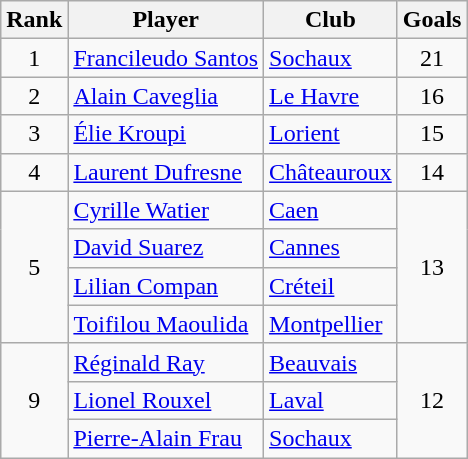<table class="wikitable" style="text-align:center">
<tr>
<th>Rank</th>
<th>Player</th>
<th>Club</th>
<th>Goals</th>
</tr>
<tr>
<td>1</td>
<td align="left"> <a href='#'>Francileudo Santos</a></td>
<td align="left"><a href='#'>Sochaux</a></td>
<td>21</td>
</tr>
<tr>
<td>2</td>
<td align="left"> <a href='#'>Alain Caveglia</a></td>
<td align="left"><a href='#'>Le Havre</a></td>
<td>16</td>
</tr>
<tr>
<td>3</td>
<td align="left"> <a href='#'>Élie Kroupi</a></td>
<td align="left"><a href='#'>Lorient</a></td>
<td>15</td>
</tr>
<tr>
<td>4</td>
<td align="left"> <a href='#'>Laurent Dufresne</a></td>
<td align="left"><a href='#'>Châteauroux</a></td>
<td>14</td>
</tr>
<tr>
<td rowspan="4">5</td>
<td align="left"> <a href='#'>Cyrille Watier</a></td>
<td align="left"><a href='#'>Caen</a></td>
<td rowspan="4">13</td>
</tr>
<tr>
<td align="left"> <a href='#'>David Suarez</a></td>
<td align="left"><a href='#'>Cannes</a></td>
</tr>
<tr>
<td align="left"> <a href='#'>Lilian Compan</a></td>
<td align="left"><a href='#'>Créteil</a></td>
</tr>
<tr>
<td align="left"> <a href='#'>Toifilou Maoulida</a></td>
<td align="left"><a href='#'>Montpellier</a></td>
</tr>
<tr>
<td rowspan="3">9</td>
<td align="left"> <a href='#'>Réginald Ray</a></td>
<td align="left"><a href='#'>Beauvais</a></td>
<td rowspan="3">12</td>
</tr>
<tr>
<td align="left"> <a href='#'>Lionel Rouxel</a></td>
<td align="left"><a href='#'>Laval</a></td>
</tr>
<tr>
<td align="left"> <a href='#'>Pierre-Alain Frau</a></td>
<td align="left"><a href='#'>Sochaux</a></td>
</tr>
</table>
